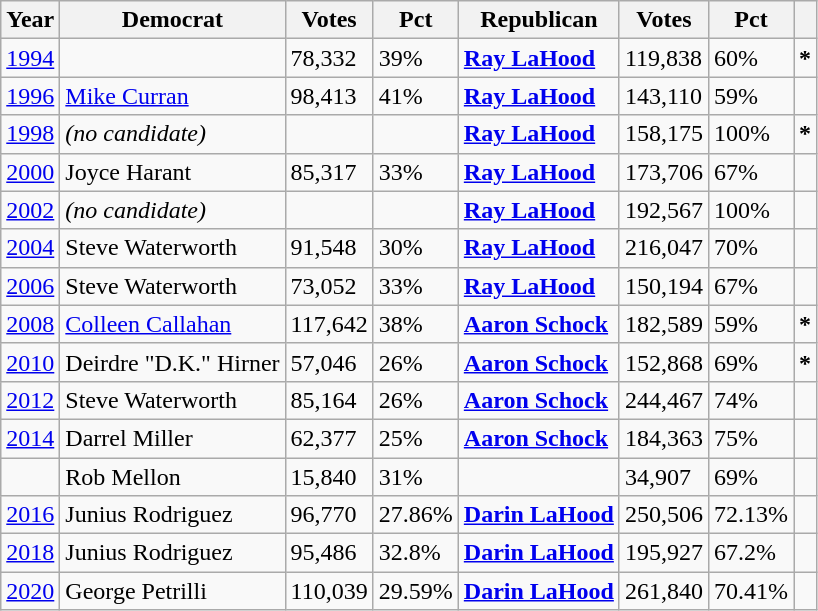<table class="wikitable">
<tr>
<th>Year</th>
<th>Democrat</th>
<th>Votes</th>
<th>Pct</th>
<th>Republican</th>
<th>Votes</th>
<th>Pct</th>
<th></th>
</tr>
<tr>
<td><a href='#'>1994</a></td>
<td></td>
<td>78,332</td>
<td>39%</td>
<td><strong><a href='#'>Ray LaHood</a></strong></td>
<td>119,838</td>
<td>60%</td>
<td><strong>*</strong></td>
</tr>
<tr>
<td><a href='#'>1996</a></td>
<td><a href='#'>Mike Curran</a></td>
<td>98,413</td>
<td>41%</td>
<td><strong><a href='#'>Ray LaHood</a></strong></td>
<td>143,110</td>
<td>59%</td>
<td></td>
</tr>
<tr>
<td><a href='#'>1998</a></td>
<td><em>(no candidate)</em></td>
<td></td>
<td></td>
<td><strong><a href='#'>Ray LaHood</a></strong></td>
<td>158,175</td>
<td>100%</td>
<td><strong>*</strong></td>
</tr>
<tr>
<td><a href='#'>2000</a></td>
<td>Joyce Harant</td>
<td>85,317</td>
<td>33%</td>
<td><strong><a href='#'>Ray LaHood</a></strong></td>
<td>173,706</td>
<td>67%</td>
<td></td>
</tr>
<tr>
<td><a href='#'>2002</a></td>
<td><em>(no candidate)</em></td>
<td></td>
<td></td>
<td><strong><a href='#'>Ray LaHood</a></strong></td>
<td>192,567</td>
<td>100%</td>
<td></td>
</tr>
<tr>
<td><a href='#'>2004</a></td>
<td>Steve Waterworth</td>
<td>91,548</td>
<td>30%</td>
<td><strong><a href='#'>Ray LaHood</a></strong></td>
<td>216,047</td>
<td>70%</td>
<td></td>
</tr>
<tr>
<td><a href='#'>2006</a></td>
<td>Steve Waterworth</td>
<td>73,052</td>
<td>33%</td>
<td><strong><a href='#'>Ray LaHood</a></strong></td>
<td>150,194</td>
<td>67%</td>
<td></td>
</tr>
<tr>
<td><a href='#'>2008</a></td>
<td><a href='#'>Colleen Callahan</a></td>
<td>117,642</td>
<td>38%</td>
<td><strong><a href='#'>Aaron Schock</a></strong></td>
<td>182,589</td>
<td>59%</td>
<td><strong>*</strong></td>
</tr>
<tr>
<td><a href='#'>2010</a></td>
<td>Deirdre "D.K." Hirner</td>
<td>57,046</td>
<td>26%</td>
<td><strong><a href='#'>Aaron Schock</a></strong></td>
<td>152,868</td>
<td>69%</td>
<td><strong>*</strong></td>
</tr>
<tr>
<td><a href='#'>2012</a></td>
<td>Steve Waterworth</td>
<td>85,164</td>
<td>26%</td>
<td><strong><a href='#'>Aaron Schock</a></strong></td>
<td>244,467</td>
<td>74%</td>
<td></td>
</tr>
<tr>
<td><a href='#'>2014</a></td>
<td>Darrel Miller</td>
<td>62,377</td>
<td>25%</td>
<td><strong><a href='#'>Aaron Schock</a></strong></td>
<td>184,363</td>
<td>75%</td>
<td></td>
</tr>
<tr>
<td></td>
<td>Rob Mellon</td>
<td>15,840</td>
<td>31%</td>
<td></td>
<td>34,907</td>
<td>69%</td>
<td></td>
</tr>
<tr>
<td><a href='#'>2016</a></td>
<td>Junius Rodriguez</td>
<td>96,770</td>
<td>27.86%</td>
<td><strong><a href='#'>Darin LaHood</a></strong></td>
<td>250,506</td>
<td>72.13%</td>
<td></td>
</tr>
<tr>
<td><a href='#'>2018</a></td>
<td>Junius Rodriguez</td>
<td>95,486</td>
<td>32.8%</td>
<td><strong><a href='#'>Darin LaHood</a></strong></td>
<td>195,927</td>
<td>67.2%</td>
<td></td>
</tr>
<tr>
<td><a href='#'>2020</a></td>
<td>George Petrilli</td>
<td>110,039</td>
<td>29.59%</td>
<td><strong><a href='#'>Darin LaHood</a></strong></td>
<td>261,840</td>
<td>70.41%</td>
<td></td>
</tr>
</table>
